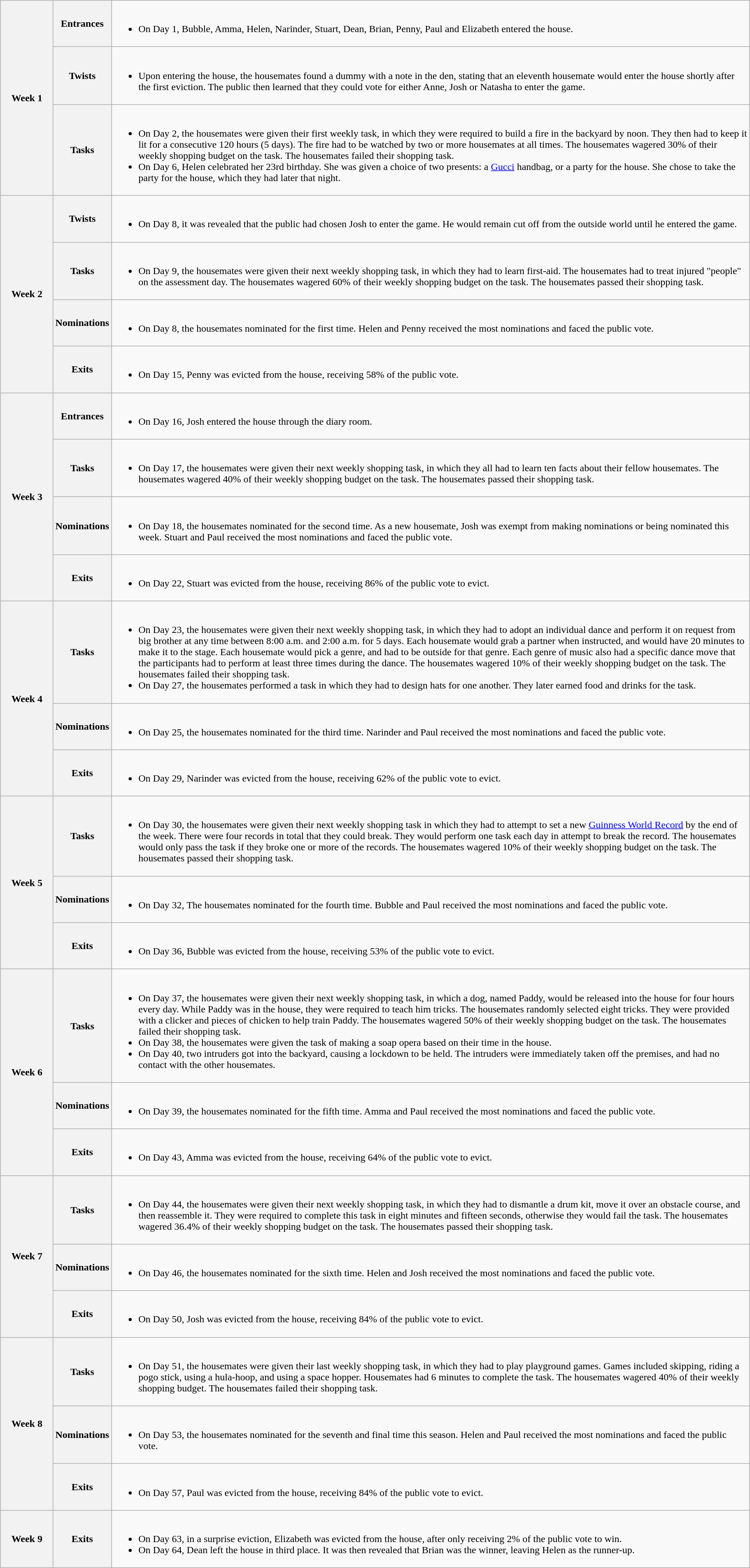<table class="wikitable" style="width: 96%; margin-left: auto; margin-right: auto;">
<tr>
<th scope="rowgroup" rowspan=3 style="width: 7%;">Week 1</th>
<th scope="row">Entrances</th>
<td><br><ul><li>On Day 1, Bubble, Amma, Helen, Narinder, Stuart, Dean, Brian, Penny, Paul and Elizabeth entered the house.</li></ul></td>
</tr>
<tr>
<th scope="row">Twists</th>
<td><br><ul><li>Upon entering the house, the housemates found a dummy with a note in the den, stating that an eleventh housemate would enter the house shortly after the first eviction. The public then learned that they could vote for either Anne, Josh or Natasha to enter the game.</li></ul></td>
</tr>
<tr>
<th scope="row">Tasks</th>
<td><br><ul><li>On Day 2, the housemates were given their first weekly task, in which they were required to build a fire in the backyard by noon. They then had to keep it lit for a consecutive 120 hours (5 days). The fire had to be watched by two or more housemates at all times. The housemates wagered 30% of their weekly shopping budget on the task. The housemates failed their shopping task.</li><li>On Day 6, Helen celebrated her 23rd birthday. She was given a choice of two presents: a <a href='#'>Gucci</a> handbag, or a party for the house. She chose to take the party for the house, which they had later that night.</li></ul></td>
</tr>
<tr>
<th scope="rowgroup" rowspan=4>Week 2</th>
<th scope="row">Twists</th>
<td><br><ul><li>On Day 8, it was revealed that the public had chosen Josh to enter the game. He would remain cut off from the outside world until he entered the game.</li></ul></td>
</tr>
<tr>
<th scope="row">Tasks</th>
<td><br><ul><li>On Day 9, the housemates were given their next weekly shopping task, in which they had to learn first-aid. The housemates had to treat injured "people" on the assessment day. The housemates wagered 60% of their weekly shopping budget on the task. The housemates passed their shopping task.</li></ul></td>
</tr>
<tr>
<th scope="row">Nominations</th>
<td><br><ul><li>On Day 8, the housemates nominated for the first time. Helen and Penny received the most nominations and faced the public vote.</li></ul></td>
</tr>
<tr>
<th scope="row">Exits</th>
<td><br><ul><li>On Day 15, Penny was evicted from the house, receiving 58% of the public vote.</li></ul></td>
</tr>
<tr>
<th scope="rowgroup" rowspan=4>Week 3</th>
<th scope="row">Entrances</th>
<td><br><ul><li>On Day 16, Josh entered the house through the diary room.</li></ul></td>
</tr>
<tr>
<th scope="row">Tasks</th>
<td><br><ul><li>On Day 17, the housemates were given their next weekly shopping task, in which they all had to learn ten facts about their fellow housemates. The housemates wagered 40% of their weekly shopping budget on the task. The housemates passed their shopping task.</li></ul></td>
</tr>
<tr>
<th scope="row">Nominations</th>
<td><br><ul><li>On Day 18, the housemates nominated for the second time. As a new housemate, Josh was exempt from making nominations or being nominated this week. Stuart and Paul received the most nominations and faced the public vote.</li></ul></td>
</tr>
<tr>
<th scope="row">Exits</th>
<td><br><ul><li>On Day 22, Stuart was evicted from the house, receiving 86% of the public vote to evict.</li></ul></td>
</tr>
<tr>
<th scope="rowgroup" rowspan=3>Week 4</th>
<th scope="row">Tasks</th>
<td><br><ul><li>On Day 23, the housemates were given their next weekly shopping task, in which they had to adopt an individual dance and perform it on request from big brother at any time between 8:00 a.m. and 2:00 a.m. for 5 days. Each housemate would grab a partner when instructed, and would have 20 minutes to make it to the stage. Each housemate would pick a genre, and had to be outside for that genre. Each genre of music also had a specific dance move that the participants had to perform at least three times during the dance. The housemates wagered 10% of their weekly shopping budget on the task. The housemates failed their shopping task.</li><li>On Day 27, the housemates performed a task in which they had to design hats for one another. They later earned food and drinks for the task.</li></ul></td>
</tr>
<tr>
<th scope="row">Nominations</th>
<td><br><ul><li>On Day 25, the housemates nominated for the third time. Narinder and Paul received the most nominations and faced the public vote.</li></ul></td>
</tr>
<tr>
<th scope="row">Exits</th>
<td><br><ul><li>On Day 29, Narinder was evicted from the house, receiving 62% of the public vote to evict.</li></ul></td>
</tr>
<tr>
<th scope="rowgroup" rowspan=3>Week 5</th>
<th scope="row">Tasks</th>
<td><br><ul><li>On Day 30, the housemates were given their next weekly shopping task in which they had to attempt to set a new <a href='#'>Guinness World Record</a> by the end of the week. There were four records in total that they could break. They would perform one task each day in attempt to break the record. The housemates would only pass the task if they broke one or more of the records. The housemates wagered 10% of their weekly shopping budget on the task. The housemates passed their shopping task.</li></ul></td>
</tr>
<tr>
<th scope="row">Nominations</th>
<td><br><ul><li>On Day 32, The housemates nominated for the fourth time. Bubble and Paul received the most nominations and faced the public vote.</li></ul></td>
</tr>
<tr>
<th scope="row">Exits</th>
<td><br><ul><li>On Day 36, Bubble was evicted from the house, receiving 53% of the public vote to evict.</li></ul></td>
</tr>
<tr>
<th scope="rowgroup" rowspan=3>Week 6</th>
<th scope="row">Tasks</th>
<td><br><ul><li>On Day 37, the housemates were given their next weekly shopping task, in which a dog, named Paddy, would be released into the house for four hours every day. While Paddy was in the house, they were required to teach him tricks. The housemates randomly selected eight tricks. They were provided with a clicker and pieces of chicken to help train Paddy. The housemates wagered 50% of their weekly shopping budget on the task. The housemates failed their shopping task.</li><li>On Day 38, the housemates were given the task of making a soap opera based on their time in the house.</li><li>On Day 40, two intruders got into the backyard, causing a lockdown to be held. The intruders were immediately taken off the premises, and had no contact with the other housemates.</li></ul></td>
</tr>
<tr>
<th scope="row">Nominations</th>
<td><br><ul><li>On Day 39, the housemates nominated for the fifth time. Amma and Paul received the most nominations and faced the public vote.</li></ul></td>
</tr>
<tr>
<th scope="row">Exits</th>
<td><br><ul><li>On Day 43, Amma was evicted from the house, receiving 64% of the public vote to evict.</li></ul></td>
</tr>
<tr>
<th scope="rowgroup" rowspan=3>Week 7</th>
<th scope="row">Tasks</th>
<td><br><ul><li>On Day 44, the housemates were given their next weekly shopping task, in which they had to dismantle a drum kit, move it over an obstacle course, and then reassemble it. They were required to complete this task in eight minutes and fifteen seconds, otherwise they would fail the task. The housemates wagered 36.4% of their weekly shopping budget on the task. The housemates passed their shopping task.</li></ul></td>
</tr>
<tr>
<th scope="row">Nominations</th>
<td><br><ul><li>On Day 46, the housemates nominated for the sixth time. Helen and Josh received the most nominations and faced the public vote.</li></ul></td>
</tr>
<tr>
<th scope="row">Exits</th>
<td><br><ul><li>On Day 50, Josh was evicted from the house, receiving 84% of the public vote to evict.</li></ul></td>
</tr>
<tr>
<th scope="rowgroup" rowspan=3><strong>Week 8</strong></th>
<th scope="row">Tasks</th>
<td><br><ul><li>On Day 51, the housemates were given their last weekly shopping task, in which they had to play playground games. Games included skipping, riding a pogo stick, using a hula-hoop, and using a space hopper. Housemates had 6 minutes to complete the task. The housemates wagered 40% of their weekly shopping budget. The housemates failed their shopping task.</li></ul></td>
</tr>
<tr>
<th scope="row">Nominations</th>
<td><br><ul><li>On Day 53, the housemates nominated for the seventh and final time this season. Helen and Paul received the most nominations and faced the public vote.</li></ul></td>
</tr>
<tr>
<th scope="row">Exits</th>
<td><br><ul><li>On Day 57, Paul was evicted from the house, receiving 84% of the public vote to evict.</li></ul></td>
</tr>
<tr>
<th scope="rowgroup" rowspan=1>Week 9</th>
<th scope="row">Exits</th>
<td><br><ul><li>On Day 63, in a surprise eviction, Elizabeth was evicted from the house, after only receiving 2% of the public vote to win.</li><li>On Day 64, Dean left the house in third place. It was then revealed that Brian was the winner, leaving Helen as the runner-up.</li></ul></td>
</tr>
</table>
